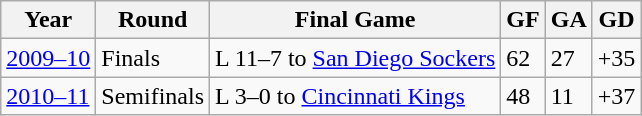<table class="wikitable">
<tr>
<th>Year</th>
<th>Round</th>
<th>Final Game</th>
<th>GF</th>
<th>GA</th>
<th>GD</th>
</tr>
<tr>
<td><a href='#'>2009–10</a></td>
<td>Finals</td>
<td>L 11–7 to <a href='#'>San Diego Sockers</a></td>
<td>62</td>
<td>27</td>
<td>+35</td>
</tr>
<tr>
<td><a href='#'>2010–11</a></td>
<td>Semifinals</td>
<td>L 3–0 to <a href='#'>Cincinnati Kings</a></td>
<td>48</td>
<td>11</td>
<td>+37</td>
</tr>
</table>
